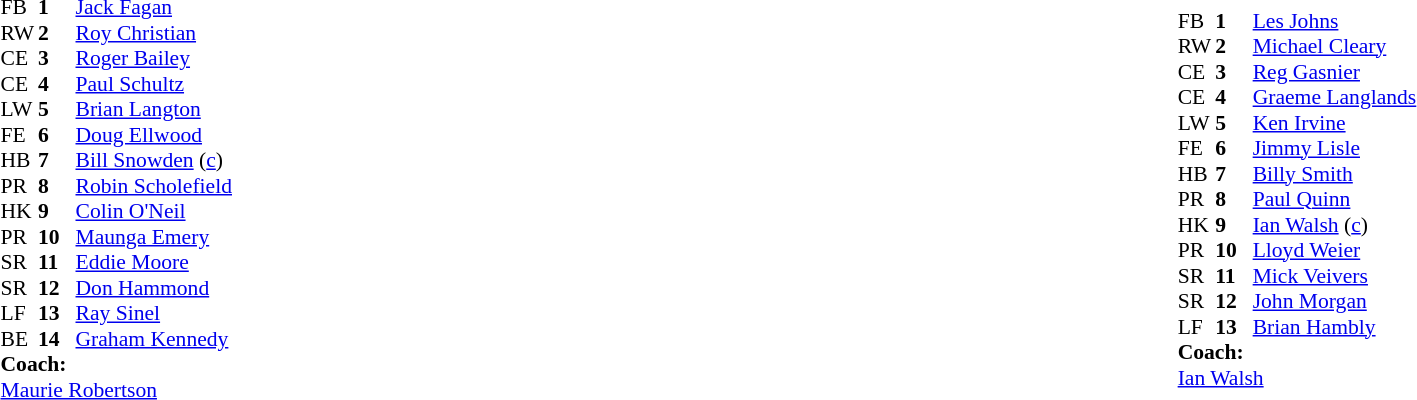<table width="92%">
<tr>
<td></td>
<td></td>
</tr>
<tr>
<td><br><table cellpadding="0" cellspacing="0" style="font-size: 90%">
<tr>
<th width="25"></th>
<th width="25"></th>
</tr>
<tr>
<td>FB</td>
<td><strong>1</strong></td>
<td> <a href='#'>Jack Fagan</a></td>
</tr>
<tr>
<td>RW</td>
<td><strong>2</strong></td>
<td> <a href='#'>Roy Christian</a></td>
</tr>
<tr>
<td>CE</td>
<td><strong>3</strong></td>
<td> <a href='#'>Roger Bailey</a></td>
</tr>
<tr>
<td>CE</td>
<td><strong>4</strong></td>
<td> <a href='#'>Paul Schultz</a></td>
</tr>
<tr>
<td>LW</td>
<td><strong>5</strong></td>
<td> <a href='#'>Brian Langton</a></td>
</tr>
<tr>
<td>FE</td>
<td><strong>6</strong></td>
<td> <a href='#'>Doug Ellwood</a></td>
</tr>
<tr>
<td>HB</td>
<td><strong>7</strong></td>
<td> <a href='#'>Bill Snowden</a> (<a href='#'>c</a>)</td>
</tr>
<tr>
<td>PR</td>
<td><strong>8</strong></td>
<td> <a href='#'>Robin Scholefield</a></td>
</tr>
<tr>
<td>HK</td>
<td><strong>9</strong></td>
<td> <a href='#'>Colin O'Neil</a></td>
</tr>
<tr>
<td>PR</td>
<td><strong>10</strong></td>
<td> <a href='#'>Maunga Emery</a></td>
</tr>
<tr>
<td>SR</td>
<td><strong>11</strong></td>
<td> <a href='#'>Eddie Moore</a></td>
</tr>
<tr>
<td>SR</td>
<td><strong>12</strong></td>
<td> <a href='#'>Don Hammond</a></td>
</tr>
<tr>
<td>LF</td>
<td><strong>13</strong></td>
<td> <a href='#'>Ray Sinel</a></td>
</tr>
<tr>
<td>BE</td>
<td><strong>14</strong></td>
<td> <a href='#'>Graham Kennedy</a></td>
</tr>
<tr>
<td colspan="3"><strong>Coach:</strong></td>
</tr>
<tr>
<td colspan="4"> <a href='#'>Maurie Robertson</a></td>
<td></td>
</tr>
</table>
</td>
<td><br><table align="center" cellpadding="0" cellspacing="0" style="font-size: 90%">
<tr>
<th width="25"></th>
<th width="25"></th>
</tr>
<tr>
<td>FB</td>
<td><strong>1</strong></td>
<td> <a href='#'>Les Johns</a></td>
</tr>
<tr>
<td>RW</td>
<td><strong>2</strong></td>
<td> <a href='#'>Michael Cleary</a></td>
</tr>
<tr>
<td>CE</td>
<td><strong>3</strong></td>
<td> <a href='#'>Reg Gasnier</a></td>
</tr>
<tr>
<td>CE</td>
<td><strong>4</strong></td>
<td> <a href='#'>Graeme Langlands</a></td>
</tr>
<tr>
<td>LW</td>
<td><strong>5</strong></td>
<td> <a href='#'>Ken Irvine</a></td>
</tr>
<tr>
<td>FE</td>
<td><strong>6</strong></td>
<td> <a href='#'>Jimmy Lisle</a></td>
</tr>
<tr>
<td>HB</td>
<td><strong>7</strong></td>
<td> <a href='#'>Billy Smith</a></td>
</tr>
<tr>
<td>PR</td>
<td><strong>8</strong></td>
<td> <a href='#'>Paul Quinn</a></td>
</tr>
<tr>
<td>HK</td>
<td><strong>9</strong></td>
<td> <a href='#'>Ian Walsh</a> (<a href='#'>c</a>)</td>
</tr>
<tr>
<td>PR</td>
<td><strong>10</strong></td>
<td> <a href='#'>Lloyd Weier</a></td>
</tr>
<tr>
<td>SR</td>
<td><strong>11</strong></td>
<td> <a href='#'>Mick Veivers</a></td>
</tr>
<tr>
<td>SR</td>
<td><strong>12</strong></td>
<td> <a href='#'>John Morgan</a></td>
</tr>
<tr>
<td>LF</td>
<td><strong>13</strong></td>
<td> <a href='#'>Brian Hambly</a></td>
</tr>
<tr>
<td colspan="3"><strong>Coach:</strong></td>
</tr>
<tr>
<td colspan="4"> <a href='#'>Ian Walsh</a></td>
</tr>
</table>
</td>
</tr>
</table>
